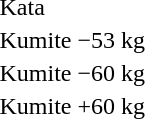<table>
<tr>
<td>Kata</td>
<td></td>
<td></td>
<td></td>
</tr>
<tr>
<td rowspan=2>Kumite −53 kg</td>
<td rowspan=2></td>
<td rowspan=2></td>
<td></td>
</tr>
<tr>
<td></td>
</tr>
<tr>
<td rowspan=2>Kumite −60 kg</td>
<td rowspan=2></td>
<td rowspan=2></td>
<td></td>
</tr>
<tr>
<td></td>
</tr>
<tr>
<td rowspan=2>Kumite +60 kg</td>
<td rowspan=2></td>
<td rowspan=2></td>
<td></td>
</tr>
<tr>
<td></td>
</tr>
</table>
